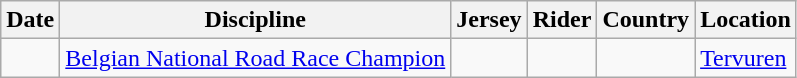<table class="wikitable">
<tr>
<th>Date</th>
<th>Discipline</th>
<th>Jersey</th>
<th>Rider</th>
<th>Country</th>
<th>Location</th>
</tr>
<tr>
<td></td>
<td><a href='#'>Belgian National Road Race Champion</a></td>
<td></td>
<td></td>
<td></td>
<td><a href='#'>Tervuren</a></td>
</tr>
</table>
